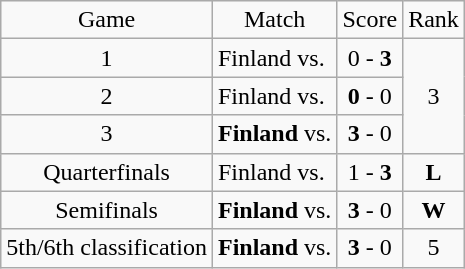<table class="wikitable">
<tr>
<td style="text-align:center;">Game</td>
<td style="text-align:center;">Match</td>
<td style="text-align:center;">Score</td>
<td style="text-align:center;">Rank</td>
</tr>
<tr>
<td style="text-align:center;">1</td>
<td>Finland vs. <strong></strong></td>
<td style="text-align:center;">0 - <strong>3</strong></td>
<td rowspan="3" style="text-align:center;">3</td>
</tr>
<tr>
<td style="text-align:center;">2</td>
<td>Finland vs. <strong></strong></td>
<td style="text-align:center;"><strong>0</strong> - 0</td>
</tr>
<tr>
<td style="text-align:center;">3</td>
<td><strong>Finland</strong> vs. </td>
<td style="text-align:center;"><strong>3</strong> - 0</td>
</tr>
<tr>
<td style="text-align:center;">Quarterfinals</td>
<td>Finland vs. <strong></strong></td>
<td style="text-align:center;">1 - <strong>3</strong></td>
<td style="text-align:center;"><strong>L</strong></td>
</tr>
<tr>
<td style="text-align:center;">Semifinals</td>
<td><strong>Finland</strong> vs. </td>
<td style="text-align:center;"><strong>3</strong> - 0</td>
<td style="text-align:center;"><strong>W</strong></td>
</tr>
<tr>
<td style="text-align:center;">5th/6th classification</td>
<td><strong>Finland</strong> vs. </td>
<td style="text-align:center;"><strong>3</strong> - 0</td>
<td style="text-align:center;">5</td>
</tr>
</table>
